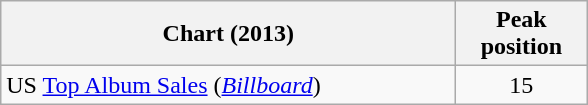<table class="wikitable sortable plainrowheaders">
<tr>
<th style="width:18.5em;">Chart (2013)</th>
<th style="width:5em;">Peak<br>position</th>
</tr>
<tr>
<td align="left">US <a href='#'>Top Album Sales</a> (<em><a href='#'>Billboard</a></em>)</td>
<td align="center">15</td>
</tr>
</table>
